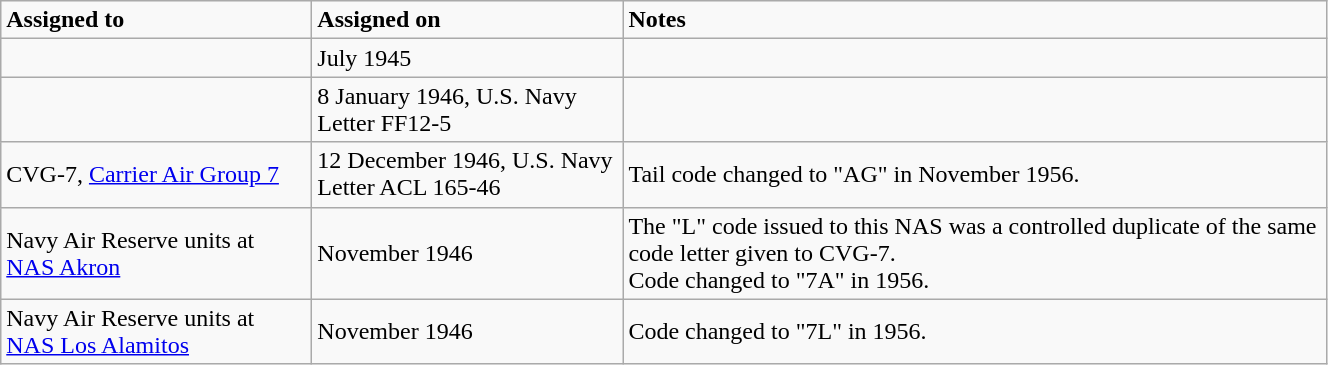<table class="wikitable" style="width: 70%;">
<tr>
<td style="width: 200px;"><strong>Assigned to</strong></td>
<td style="width: 200px;"><strong>Assigned on</strong></td>
<td><strong>Notes</strong></td>
</tr>
<tr>
<td></td>
<td>July 1945</td>
<td></td>
</tr>
<tr>
<td></td>
<td>8 January 1946, U.S. Navy Letter FF12-5</td>
<td></td>
</tr>
<tr>
<td>CVG-7, <a href='#'>Carrier Air Group 7</a></td>
<td>12 December 1946, U.S. Navy Letter ACL 165-46</td>
<td>Tail code changed to "AG" in November 1956.</td>
</tr>
<tr>
<td>Navy Air Reserve units at <a href='#'>NAS Akron</a></td>
<td>November 1946</td>
<td>The "L" code issued to this NAS was a controlled duplicate of the same code letter given to CVG-7.<br>Code changed to "7A" in 1956.</td>
</tr>
<tr>
<td>Navy Air Reserve units at <a href='#'>NAS Los Alamitos</a></td>
<td>November 1946</td>
<td>Code changed to "7L" in 1956.</td>
</tr>
</table>
